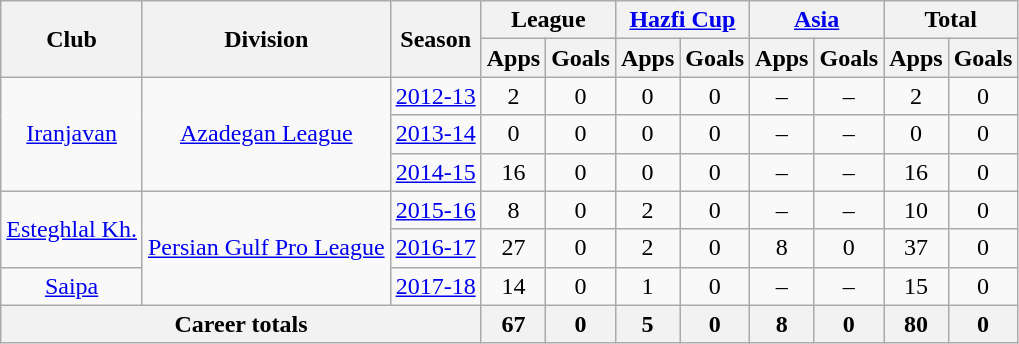<table class="wikitable" style="text-align: center;">
<tr>
<th rowspan="2">Club</th>
<th rowspan="2">Division</th>
<th rowspan="2">Season</th>
<th colspan="2">League</th>
<th colspan="2"><a href='#'>Hazfi Cup</a></th>
<th colspan="2"><a href='#'>Asia</a></th>
<th colspan="2">Total</th>
</tr>
<tr>
<th>Apps</th>
<th>Goals</th>
<th>Apps</th>
<th>Goals</th>
<th>Apps</th>
<th>Goals</th>
<th>Apps</th>
<th>Goals</th>
</tr>
<tr>
<td rowspan="3"><a href='#'>Iranjavan</a></td>
<td rowspan="3"><a href='#'>Azadegan League</a></td>
<td><a href='#'>2012-13</a></td>
<td>2</td>
<td>0</td>
<td>0</td>
<td>0</td>
<td>–</td>
<td>–</td>
<td>2</td>
<td>0</td>
</tr>
<tr>
<td><a href='#'>2013-14</a></td>
<td>0</td>
<td>0</td>
<td>0</td>
<td>0</td>
<td>–</td>
<td>–</td>
<td>0</td>
<td>0</td>
</tr>
<tr>
<td><a href='#'>2014-15</a></td>
<td>16</td>
<td>0</td>
<td>0</td>
<td>0</td>
<td>–</td>
<td>–</td>
<td>16</td>
<td>0</td>
</tr>
<tr>
<td rowspan="2"><a href='#'>Esteghlal Kh.</a></td>
<td rowspan="3"><a href='#'>Persian Gulf Pro League</a></td>
<td><a href='#'>2015-16</a></td>
<td>8</td>
<td>0</td>
<td>2</td>
<td>0</td>
<td>–</td>
<td>–</td>
<td>10</td>
<td>0</td>
</tr>
<tr>
<td><a href='#'>2016-17</a></td>
<td>27</td>
<td>0</td>
<td>2</td>
<td>0</td>
<td>8</td>
<td>0</td>
<td>37</td>
<td>0</td>
</tr>
<tr>
<td><a href='#'>Saipa</a></td>
<td><a href='#'>2017-18</a></td>
<td>14</td>
<td>0</td>
<td>1</td>
<td>0</td>
<td>–</td>
<td>–</td>
<td>15</td>
<td>0</td>
</tr>
<tr>
<th colspan="3">Career totals</th>
<th>67</th>
<th>0</th>
<th>5</th>
<th>0</th>
<th>8</th>
<th>0</th>
<th>80</th>
<th>0</th>
</tr>
</table>
